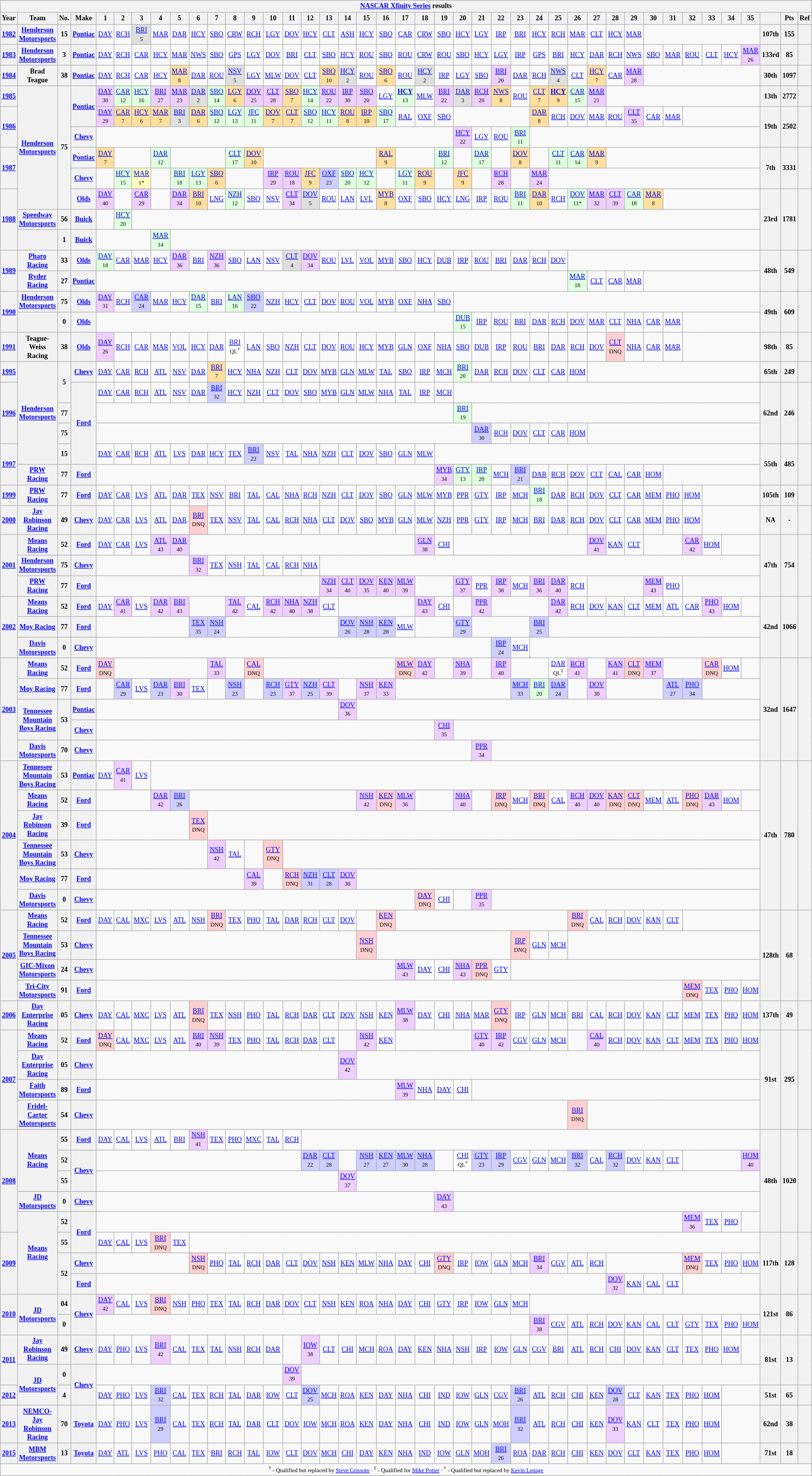<table class="wikitable" style="text-align:center; font-size:75%">
<tr>
<th colspan=42><a href='#'>NASCAR Xfinity Series</a> results</th>
</tr>
<tr>
<th>Year</th>
<th>Team</th>
<th>No.</th>
<th>Make</th>
<th>1</th>
<th>2</th>
<th>3</th>
<th>4</th>
<th>5</th>
<th>6</th>
<th>7</th>
<th>8</th>
<th>9</th>
<th>10</th>
<th>11</th>
<th>12</th>
<th>13</th>
<th>14</th>
<th>15</th>
<th>16</th>
<th>17</th>
<th>18</th>
<th>19</th>
<th>20</th>
<th>21</th>
<th>22</th>
<th>23</th>
<th>24</th>
<th>25</th>
<th>26</th>
<th>27</th>
<th>28</th>
<th>29</th>
<th>30</th>
<th>31</th>
<th>32</th>
<th>33</th>
<th>34</th>
<th>35</th>
<th></th>
<th>Pts</th>
<th>Ref</th>
</tr>
<tr>
<th><a href='#'>1982</a></th>
<th><a href='#'>Henderson Motorsports</a></th>
<th>15</th>
<th><a href='#'>Pontiac</a></th>
<td><a href='#'>DAY</a></td>
<td><a href='#'>RCH</a></td>
<td style="background:#DFDFDF;"><a href='#'>BRI</a><br><small>5</small></td>
<td><a href='#'>MAR</a></td>
<td><a href='#'>DAR</a></td>
<td><a href='#'>HCY</a></td>
<td><a href='#'>SBO</a></td>
<td><a href='#'>CRW</a></td>
<td><a href='#'>RCH</a></td>
<td><a href='#'>LGY</a></td>
<td><a href='#'>DOV</a></td>
<td><a href='#'>HCY</a></td>
<td><a href='#'>CLT</a></td>
<td><a href='#'>ASH</a></td>
<td><a href='#'>HCY</a></td>
<td><a href='#'>SBO</a></td>
<td><a href='#'>CAR</a></td>
<td><a href='#'>CRW</a></td>
<td><a href='#'>SBO</a></td>
<td><a href='#'>HCY</a></td>
<td><a href='#'>LGY</a></td>
<td><a href='#'>IRP</a></td>
<td><a href='#'>BRI</a></td>
<td><a href='#'>HCY</a></td>
<td><a href='#'>RCH</a></td>
<td><a href='#'>MAR</a></td>
<td><a href='#'>CLT</a></td>
<td><a href='#'>HCY</a></td>
<td><a href='#'>MAR</a></td>
<td colspan=6></td>
<th>107th</th>
<th>155</th>
<th></th>
</tr>
<tr>
<th><a href='#'>1983</a></th>
<th><a href='#'>Henderson Motorsports</a></th>
<th>3</th>
<th><a href='#'>Pontiac</a></th>
<td><a href='#'>DAY</a></td>
<td><a href='#'>RCH</a></td>
<td><a href='#'>CAR</a></td>
<td><a href='#'>HCY</a></td>
<td><a href='#'>MAR</a></td>
<td><a href='#'>NWS</a></td>
<td><a href='#'>SBO</a></td>
<td><a href='#'>GPS</a></td>
<td><a href='#'>LGY</a></td>
<td><a href='#'>DOV</a></td>
<td><a href='#'>BRI</a></td>
<td><a href='#'>CLT</a></td>
<td><a href='#'>SBO</a></td>
<td><a href='#'>HCY</a></td>
<td><a href='#'>ROU</a></td>
<td><a href='#'>SBO</a></td>
<td><a href='#'>ROU</a></td>
<td><a href='#'>CRW</a></td>
<td><a href='#'>ROU</a></td>
<td><a href='#'>SBO</a></td>
<td><a href='#'>HCY</a></td>
<td><a href='#'>LGY</a></td>
<td><a href='#'>IRP</a></td>
<td><a href='#'>GPS</a></td>
<td><a href='#'>BRI</a></td>
<td><a href='#'>HCY</a></td>
<td><a href='#'>DAR</a></td>
<td><a href='#'>RCH</a></td>
<td><a href='#'>NWS</a></td>
<td><a href='#'>SBO</a></td>
<td><a href='#'>MAR</a></td>
<td><a href='#'>ROU</a></td>
<td><a href='#'>CLT</a></td>
<td><a href='#'>HCY</a></td>
<td style="background:#EFCFFF;"><a href='#'>MAR</a><br><small>26</small></td>
<th>133rd</th>
<th>85</th>
<th></th>
</tr>
<tr>
<th><a href='#'>1984</a></th>
<th>Brad Teague</th>
<th>38</th>
<th><a href='#'>Pontiac</a></th>
<td><a href='#'>DAY</a></td>
<td><a href='#'>RCH</a></td>
<td><a href='#'>CAR</a></td>
<td><a href='#'>HCY</a></td>
<td style="background:#FFDF9F;"><a href='#'>MAR</a><br><small>8</small></td>
<td><a href='#'>DAR</a></td>
<td><a href='#'>ROU</a></td>
<td style="background:#DFDFDF;"><a href='#'>NSV</a><br><small>5</small></td>
<td><a href='#'>LGY</a></td>
<td><a href='#'>MLW</a></td>
<td><a href='#'>DOV</a></td>
<td><a href='#'>CLT</a></td>
<td style="background:#FFDF9F;"><a href='#'>SBO</a><br><small>10</small></td>
<td style="background:#DFDFDF;"><a href='#'>HCY</a><br><small>2</small></td>
<td><a href='#'>ROU</a></td>
<td style="background:#FFDF9F;"><a href='#'>SBO</a><br><small>6</small></td>
<td><a href='#'>ROU</a></td>
<td style="background:#DFDFDF;"><a href='#'>HCY</a><br><small>2</small></td>
<td><a href='#'>IRP</a></td>
<td><a href='#'>LGY</a></td>
<td><a href='#'>SBO</a></td>
<td style="background:#EFCFFF;"><a href='#'>BRI</a><br><small>20</small></td>
<td><a href='#'>DAR</a></td>
<td><a href='#'>RCH</a></td>
<td style="background:#DFDFDF;"><a href='#'>NWS</a><br><small>4</small></td>
<td><a href='#'>CLT</a></td>
<td style="background:#FFDF9F;"><a href='#'>HCY</a><br><small>7</small></td>
<td><a href='#'>CAR</a></td>
<td style="background:#EFCFFF;"><a href='#'>MAR</a><br><small>28</small></td>
<td colspan=6></td>
<th>30th</th>
<th>1097</th>
<th></th>
</tr>
<tr>
<th><a href='#'>1985</a></th>
<th rowspan=6><a href='#'>Henderson Motorsports</a></th>
<th rowspan=6>75</th>
<th rowspan=2><a href='#'>Pontiac</a></th>
<td style="background:#EFCFFF;"><a href='#'>DAY</a><br><small>30</small></td>
<td style="background:#DFFFDF;"><a href='#'>CAR</a><br><small>12</small></td>
<td style="background:#DFFFDF;"><a href='#'>HCY</a><br><small>16</small></td>
<td style="background:#EFCFFF;"><a href='#'>BRI</a><br><small>27</small></td>
<td style="background:#EFCFFF;"><a href='#'>MAR</a><br><small>23</small></td>
<td style="background:#DFDFDF;"><a href='#'>DAR</a><br><small>2</small></td>
<td style="background:#DFFFDF;"><a href='#'>SBO</a><br><small>14</small></td>
<td style="background:#FFDF9F;"><a href='#'>LGY</a><br><small>6</small></td>
<td style="background:#EFCFFF;"><a href='#'>DOV</a><br><small>25</small></td>
<td style="background:#EFCFFF;"><a href='#'>CLT</a><br><small>28</small></td>
<td style="background:#FFDF9F;"><a href='#'>SBO</a><br><small>7</small></td>
<td style="background:#DFFFDF;"><a href='#'>HCY</a><br><small>14</small></td>
<td style="background:#EFCFFF;"><a href='#'>ROU</a><br><small>22</small></td>
<td style="background:#EFCFFF;"><a href='#'>IRP</a><br><small>30</small></td>
<td style="background:#EFCFFF;"><a href='#'>SBO</a><br><small>20</small></td>
<td><a href='#'>LGY</a></td>
<td style="background:#DFFFDF;"><strong><a href='#'>HCY</a></strong><br><small>13</small></td>
<td><a href='#'>MLW</a></td>
<td style="background:#EFCFFF;"><a href='#'>BRI</a><br><small>22</small></td>
<td style="background:#DFDFDF;"><a href='#'>DAR</a><br><small>3</small></td>
<td style="background:#EFCFFF;"><a href='#'>RCH</a><br><small>20</small></td>
<td style="background:#FFDF9F;"><a href='#'>NWS</a><br><small>8</small></td>
<td><a href='#'>ROU</a></td>
<td style="background:#FFDF9F;"><a href='#'>CLT</a><br><small>7</small></td>
<td style="background:#FFDF9F;"><strong><a href='#'>HCY</a></strong><br><small>9</small></td>
<td style="background:#DFFFDF;"><a href='#'>CAR</a><br><small>15</small></td>
<td style="background:#EFCFFF;"><a href='#'>MAR</a><br><small>21</small></td>
<td colspan=8></td>
<th>13th</th>
<th>2772</th>
<th></th>
</tr>
<tr>
<th rowspan=2><a href='#'>1986</a></th>
<td style="background:#EFCFFF;"><a href='#'>DAY</a><br><small>29</small></td>
<td style="background:#FFDF9F;"><a href='#'>CAR</a><br><small>7</small></td>
<td style="background:#FFDF9F;"><a href='#'>HCY</a><br><small>6</small></td>
<td style="background:#FFDF9F;"><a href='#'>MAR</a><br><small>7</small></td>
<td style="background:#DFDFDF;"><a href='#'>BRI</a><br><small>3</small></td>
<td style="background:#FFDF9F;"><a href='#'>DAR</a><br><small>6</small></td>
<td style="background:#DFFFDF;"><a href='#'>SBO</a><br><small>12</small></td>
<td style="background:#DFFFDF;"><a href='#'>LGY</a><br><small>13</small></td>
<td style="background:#DFFFDF;"><a href='#'>JFC</a><br><small>11</small></td>
<td style="background:#FFDF9F;"><a href='#'>DOV</a><br><small>7</small></td>
<td style="background:#FFDF9F;"><a href='#'>CLT</a><br><small>7</small></td>
<td style="background:#DFFFDF;"><a href='#'>SBO</a><br><small>12</small></td>
<td style="background:#DFFFDF;"><a href='#'>HCY</a><br><small>11</small></td>
<td style="background:#FFDF9F;"><a href='#'>ROU</a><br><small>8</small></td>
<td style="background:#FFDF9F;"><a href='#'>IRP</a><br><small>10</small></td>
<td style="background:#DFFFDF;"><a href='#'>SBO</a><br><small>17</small></td>
<td><a href='#'>RAL</a></td>
<td><a href='#'>OXF</a></td>
<td><a href='#'>SBO</a></td>
<td colspan=4></td>
<td style="background:#FFDF9F;"><a href='#'>DAR</a><br><small>8</small></td>
<td><a href='#'>RCH</a></td>
<td><a href='#'>DOV</a></td>
<td><a href='#'>MAR</a></td>
<td><a href='#'>ROU</a></td>
<td style="background:#EFCFFF;"><a href='#'>CLT</a><br><small>35</small></td>
<td><a href='#'>CAR</a></td>
<td><a href='#'>MAR</a></td>
<td colspan=4></td>
<th rowspan=2>19th</th>
<th rowspan=2>2502</th>
<th rowspan=2></th>
</tr>
<tr>
<th><a href='#'>Chevy</a></th>
<td colspan=19></td>
<td style="background:#EFCFFF;"><a href='#'>HCY</a><br><small>22</small></td>
<td><a href='#'>LGY</a></td>
<td><a href='#'>ROU</a></td>
<td style="background:#DFFFDF;"><a href='#'>BRI</a><br><small>11</small></td>
<td colspan=12></td>
</tr>
<tr>
<th rowspan=2><a href='#'>1987</a></th>
<th><a href='#'>Pontiac</a></th>
<td style="background:#FFDF9F;"><a href='#'>DAY</a><br><small>7</small></td>
<td colspan=2></td>
<td style="background:#DFFFDF;"><a href='#'>DAR</a><br><small>12</small></td>
<td colspan=3></td>
<td style="background:#DFFFDF;"><a href='#'>CLT</a><br><small>17</small></td>
<td style="background:#FFDF9F;"><a href='#'>DOV</a><br><small>10</small></td>
<td colspan=6></td>
<td style="background:#FFDF9F;"><a href='#'>RAL</a><br><small>9</small></td>
<td colspan=2></td>
<td style="background:#DFFFDF;"><a href='#'>BRI</a><br><small>12</small></td>
<td></td>
<td style="background:#DFFFDF;"><a href='#'>DAR</a><br><small>17</small></td>
<td></td>
<td style="background:#FFDF9F;"><a href='#'>DOV</a><br><small>8</small></td>
<td></td>
<td style="background:#DFFFDF;"><a href='#'>CLT</a><br><small>11</small></td>
<td style="background:#DFFFDF;"><a href='#'>CAR</a><br><small>14</small></td>
<td style="background:#FFDF9F;"><a href='#'>MAR</a><br><small>9</small></td>
<td colspan=8></td>
<th rowspan=2>7th</th>
<th rowspan=2>3331</th>
<th rowspan=2></th>
</tr>
<tr>
<th><a href='#'>Chevy</a></th>
<td></td>
<td style="background:#DFFFDF;"><a href='#'>HCY</a><br><small>15</small></td>
<td style="background:#FFFFBF;"><a href='#'>MAR</a><br><small>1*</small></td>
<td></td>
<td style="background:#DFFFDF;"><a href='#'>BRI</a><br><small>18</small></td>
<td style="background:#DFFFDF;"><a href='#'>LGY</a><br><small>13</small></td>
<td style="background:#FFDF9F;"><a href='#'>SBO</a><br><small>6</small></td>
<td colspan=2></td>
<td style="background:#EFCFFF;"><a href='#'>IRP</a><br><small>29</small></td>
<td style="background:#EFCFFF;"><a href='#'>ROU</a><br><small>18</small></td>
<td style="background:#FFDF9F;"><a href='#'>JFC</a><br><small>9</small></td>
<td style="background:#CFCFFF;"><a href='#'>OXF</a><br><small>23</small></td>
<td style="background:#DFFFDF;"><a href='#'>SBO</a><br><small>20</small></td>
<td style="background:#DFFFDF;"><a href='#'>HCY</a><br><small>12</small></td>
<td></td>
<td style="background:#DFFFDF;"><a href='#'>LGY</a><br><small>11</small></td>
<td style="background:#FFDF9F;"><a href='#'>ROU</a><br><small>9</small></td>
<td></td>
<td style="background:#FFDF9F;"><a href='#'>JFC</a><br><small>9</small></td>
<td></td>
<td style="background:#EFCFFF;"><a href='#'>RCH</a><br><small>28</small></td>
<td></td>
<td style="background:#EFCFFF;"><a href='#'>MAR</a><br><small>24</small></td>
<td colspan=11></td>
</tr>
<tr>
<th rowspan=3><a href='#'>1988</a></th>
<th><a href='#'>Olds</a></th>
<td style="background:#EFCFFF;"><a href='#'>DAY</a><br><small>40</small></td>
<td></td>
<td style="background:#EFCFFF;"><a href='#'>CAR</a><br><small>29</small></td>
<td></td>
<td style="background:#EFCFFF;"><a href='#'>DAR</a><br><small>34</small></td>
<td style="background:#FFDF9F;"><a href='#'>BRI</a><br><small>10</small></td>
<td><a href='#'>LNG</a></td>
<td style="background:#DFFFDF;"><a href='#'>NZH</a><br><small>12</small></td>
<td><a href='#'>SBO</a></td>
<td><a href='#'>NSV</a></td>
<td style="background:#EFCFFF;"><a href='#'>CLT</a><br><small>34</small></td>
<td style="background:#DFDFDF;"><a href='#'>DOV</a><br><small>5</small></td>
<td><a href='#'>ROU</a></td>
<td><a href='#'>LAN</a></td>
<td><a href='#'>LVL</a></td>
<td style="background:#FFDF9F;"><a href='#'>MYB</a><br><small>8</small></td>
<td><a href='#'>OXF</a></td>
<td><a href='#'>SBO</a></td>
<td><a href='#'>HCY</a></td>
<td><a href='#'>LNG</a></td>
<td><a href='#'>IRP</a></td>
<td><a href='#'>ROU</a></td>
<td style="background:#DFFFDF;"><a href='#'>BRI</a><br><small>11</small></td>
<td style="background:#FFDF9F;"><a href='#'>DAR</a><br><small>10</small></td>
<td><a href='#'>RCH</a></td>
<td style="background:#DFFFDF;"><a href='#'>DOV</a><br><small>11*</small></td>
<td style="background:#EFCFFF;"><a href='#'>MAR</a><br><small>32</small></td>
<td style="background:#EFCFFF;"><a href='#'>CLT</a><br><small>39</small></td>
<td style="background:#DFFFDF;"><a href='#'>CAR</a><br><small>18</small></td>
<td style="background:#FFDF9F;"><a href='#'>MAR</a><br><small>8</small></td>
<td colspan=5></td>
<th rowspan=3>23rd</th>
<th rowspan=3>1781</th>
<th rowspan=3></th>
</tr>
<tr>
<th><a href='#'>Speedway Motorsports</a></th>
<th>56</th>
<th><a href='#'>Buick</a></th>
<td></td>
<td style="background:#DFFFDF;"><a href='#'>HCY</a><br><small>20</small></td>
<td colspan=33></td>
</tr>
<tr>
<th></th>
<th>1</th>
<th><a href='#'>Buick</a></th>
<td colspan=3></td>
<td style="background:#DFFFDF;"><a href='#'>MAR</a><br><small>14</small></td>
<td colspan=31></td>
</tr>
<tr>
<th rowspan=2><a href='#'>1989</a></th>
<th><a href='#'>Pharo Racing</a></th>
<th>33</th>
<th><a href='#'>Olds</a></th>
<td style="background:#DFFFDF;"><a href='#'>DAY</a><br><small>18</small></td>
<td><a href='#'>CAR</a></td>
<td><a href='#'>MAR</a></td>
<td><a href='#'>HCY</a></td>
<td style="background:#EFCFFF;"><a href='#'>DAR</a><br><small>36</small></td>
<td><a href='#'>BRI</a></td>
<td style="background:#EFCFFF;"><a href='#'>NZH</a><br><small>36</small></td>
<td><a href='#'>SBO</a></td>
<td><a href='#'>LAN</a></td>
<td><a href='#'>NSV</a></td>
<td style="background:#DFDFDF;"><a href='#'>CLT</a><br><small>4</small></td>
<td style="background:#EFCFFF;"><a href='#'>DOV</a><br><small>34</small></td>
<td><a href='#'>ROU</a></td>
<td><a href='#'>LVL</a></td>
<td><a href='#'>VOL</a></td>
<td><a href='#'>MYB</a></td>
<td><a href='#'>SBO</a></td>
<td><a href='#'>HCY</a></td>
<td><a href='#'>DUB</a></td>
<td><a href='#'>IRP</a></td>
<td><a href='#'>ROU</a></td>
<td><a href='#'>BRI</a></td>
<td><a href='#'>DAR</a></td>
<td><a href='#'>RCH</a></td>
<td><a href='#'>DOV</a></td>
<td colspan=10></td>
<th rowspan=2>48th</th>
<th rowspan=2>549</th>
<th rowspan=2></th>
</tr>
<tr>
<th><a href='#'>Ryder Racing</a></th>
<th>27</th>
<th><a href='#'>Pontiac</a></th>
<td colspan=25></td>
<td style="background:#DFFFDF;"><a href='#'>MAR</a><br><small>18</small></td>
<td><a href='#'>CLT</a></td>
<td><a href='#'>CAR</a></td>
<td><a href='#'>MAR</a></td>
<td colspan=6></td>
</tr>
<tr>
<th rowspan=2><a href='#'>1990</a></th>
<th><a href='#'>Henderson Motorsports</a></th>
<th>75</th>
<th><a href='#'>Olds</a></th>
<td style="background:#EFCFFF;"><a href='#'>DAY</a><br><small>31</small></td>
<td><a href='#'>RCH</a></td>
<td style="background:#CFCFFF;"><a href='#'>CAR</a><br><small>24</small></td>
<td><a href='#'>MAR</a></td>
<td><a href='#'>HCY</a></td>
<td style="background:#DFFFDF;"><a href='#'>DAR</a><br><small>15</small></td>
<td><a href='#'>BRI</a></td>
<td style="background:#DFFFDF;"><a href='#'>LAN</a><br><small>16</small></td>
<td style="background:#CFCFFF;"><a href='#'>SBO</a><br><small>22</small></td>
<td><a href='#'>NZH</a></td>
<td><a href='#'>HCY</a></td>
<td><a href='#'>CLT</a></td>
<td><a href='#'>DOV</a></td>
<td><a href='#'>ROU</a></td>
<td><a href='#'>VOL</a></td>
<td><a href='#'>MYB</a></td>
<td><a href='#'>OXF</a></td>
<td><a href='#'>NHA</a></td>
<td><a href='#'>SBO</a></td>
<td colspan=16></td>
<th rowspan=2>49th</th>
<th rowspan=2>609</th>
<th rowspan=2></th>
</tr>
<tr>
<th></th>
<th>0</th>
<th><a href='#'>Olds</a></th>
<td colspan=19></td>
<td style="background:#DFFFDF;"><a href='#'>DUB</a><br><small>15</small></td>
<td><a href='#'>IRP</a></td>
<td><a href='#'>ROU</a></td>
<td><a href='#'>BRI</a></td>
<td><a href='#'>DAR</a></td>
<td><a href='#'>RCH</a></td>
<td><a href='#'>DOV</a></td>
<td><a href='#'>MAR</a></td>
<td><a href='#'>CLT</a></td>
<td><a href='#'>NHA</a></td>
<td><a href='#'>CAR</a></td>
<td><a href='#'>MAR</a></td>
<td colspan=4></td>
</tr>
<tr>
<th><a href='#'>1991</a></th>
<th>Teague-Weiss Racing</th>
<th>38</th>
<th><a href='#'>Olds</a></th>
<td style="background:#EFCFFF;"><a href='#'>DAY</a><br><small>26</small></td>
<td><a href='#'>RCH</a></td>
<td><a href='#'>CAR</a></td>
<td><a href='#'>MAR</a></td>
<td><a href='#'>VOL</a></td>
<td><a href='#'>HCY</a></td>
<td><a href='#'>DAR</a></td>
<td style="background:#FFFFFF;"><a href='#'>BRI</a><br><small>QL<sup>†</sup></small></td>
<td><a href='#'>LAN</a></td>
<td><a href='#'>SBO</a></td>
<td><a href='#'>NZH</a></td>
<td><a href='#'>CLT</a></td>
<td><a href='#'>DOV</a></td>
<td><a href='#'>ROU</a></td>
<td><a href='#'>HCY</a></td>
<td><a href='#'>MYB</a></td>
<td><a href='#'>GLN</a></td>
<td><a href='#'>OXF</a></td>
<td><a href='#'>NHA</a></td>
<td><a href='#'>SBO</a></td>
<td><a href='#'>DUB</a></td>
<td><a href='#'>IRP</a></td>
<td><a href='#'>ROU</a></td>
<td><a href='#'>BRI</a></td>
<td><a href='#'>DAR</a></td>
<td><a href='#'>RCH</a></td>
<td><a href='#'>DOV</a></td>
<td style="background:#FFCFCF;"><a href='#'>CLT</a><br><small>DNQ</small></td>
<td><a href='#'>NHA</a></td>
<td><a href='#'>CAR</a></td>
<td><a href='#'>MAR</a></td>
<td colspan=4></td>
<th>98th</th>
<th>85</th>
<th></th>
</tr>
<tr>
<th><a href='#'>1995</a></th>
<th rowspan=5><a href='#'>Henderson Motorsports</a></th>
<th rowspan=2>5</th>
<th><a href='#'>Chevy</a></th>
<td><a href='#'>DAY</a></td>
<td><a href='#'>CAR</a></td>
<td><a href='#'>RCH</a></td>
<td><a href='#'>ATL</a></td>
<td><a href='#'>NSV</a></td>
<td><a href='#'>DAR</a></td>
<td style="background:#FFDF9F;"><a href='#'>BRI</a><br><small>7</small></td>
<td><a href='#'>HCY</a></td>
<td><a href='#'>NHA</a></td>
<td><a href='#'>NZH</a></td>
<td><a href='#'>CLT</a></td>
<td><a href='#'>DOV</a></td>
<td><a href='#'>MYB</a></td>
<td><a href='#'>GLN</a></td>
<td><a href='#'>MLW</a></td>
<td><a href='#'>TAL</a></td>
<td><a href='#'>SBO</a></td>
<td><a href='#'>IRP</a></td>
<td><a href='#'>MCH</a></td>
<td style="background:#DFFFDF;"><a href='#'>BRI</a><br><small>20</small></td>
<td><a href='#'>DAR</a></td>
<td><a href='#'>RCH</a></td>
<td><a href='#'>DOV</a></td>
<td><a href='#'>CLT</a></td>
<td><a href='#'>CAR</a></td>
<td><a href='#'>HOM</a></td>
<td colspan=9></td>
<th>65th</th>
<th>249</th>
<th></th>
</tr>
<tr>
<th rowspan=3><a href='#'>1996</a></th>
<th rowspan=4><a href='#'>Ford</a></th>
<td><a href='#'>DAY</a></td>
<td><a href='#'>CAR</a></td>
<td><a href='#'>RCH</a></td>
<td><a href='#'>ATL</a></td>
<td><a href='#'>NSV</a></td>
<td><a href='#'>DAR</a></td>
<td style="background:#CFCFFF;"><a href='#'>BRI</a><br><small>32</small></td>
<td><a href='#'>HCY</a></td>
<td><a href='#'>NZH</a></td>
<td><a href='#'>CLT</a></td>
<td><a href='#'>DOV</a></td>
<td><a href='#'>SBO</a></td>
<td><a href='#'>MYB</a></td>
<td><a href='#'>GLN</a></td>
<td><a href='#'>MLW</a></td>
<td><a href='#'>NHA</a></td>
<td><a href='#'>TAL</a></td>
<td><a href='#'>IRP</a></td>
<td><a href='#'>MCH</a></td>
<td colspan=16></td>
<th rowspan=3>62nd</th>
<th rowspan=3>246</th>
<th rowspan=3></th>
</tr>
<tr>
<th>77</th>
<td colspan=19></td>
<td style="background:#DFFFDF;"><a href='#'>BRI</a><br><small>19</small></td>
<td colspan=15></td>
</tr>
<tr>
<th>75</th>
<td colspan=20></td>
<td style="background:#CFCFFF;"><a href='#'>DAR</a><br><small>30</small></td>
<td><a href='#'>RCH</a></td>
<td><a href='#'>DOV</a></td>
<td><a href='#'>CLT</a></td>
<td><a href='#'>CAR</a></td>
<td><a href='#'>HOM</a></td>
<td colspan=9></td>
</tr>
<tr>
<th rowspan=2><a href='#'>1997</a></th>
<th>15</th>
<td><a href='#'>DAY</a></td>
<td><a href='#'>CAR</a></td>
<td><a href='#'>RCH</a></td>
<td><a href='#'>ATL</a></td>
<td><a href='#'>LVS</a></td>
<td><a href='#'>DAR</a></td>
<td><a href='#'>HCY</a></td>
<td><a href='#'>TEX</a></td>
<td style="background:#CFCFFF;"><a href='#'>BRI</a><br><small>22</small></td>
<td><a href='#'>NSV</a></td>
<td><a href='#'>TAL</a></td>
<td><a href='#'>NHA</a></td>
<td><a href='#'>NZH</a></td>
<td><a href='#'>CLT</a></td>
<td><a href='#'>DOV</a></td>
<td><a href='#'>SBO</a></td>
<td><a href='#'>GLN</a></td>
<td><a href='#'>MLW</a></td>
<td colspan=17></td>
<th rowspan=2>55th</th>
<th rowspan=2>485</th>
<th rowspan=2></th>
</tr>
<tr>
<th><a href='#'>PRW Racing</a></th>
<th>77</th>
<th><a href='#'>Ford</a></th>
<td colspan=18></td>
<td style="background:#EFCFFF;"><a href='#'>MYB</a><br><small>34</small></td>
<td style="background:#DFFFDF;"><a href='#'>GTY</a><br><small>13</small></td>
<td style="background:#DFFFDF;"><a href='#'>IRP</a><br><small>20</small></td>
<td><a href='#'>MCH</a></td>
<td style="background:#CFCFFF;"><a href='#'>BRI</a><br><small>21</small></td>
<td><a href='#'>DAR</a></td>
<td><a href='#'>RCH</a></td>
<td><a href='#'>DOV</a></td>
<td><a href='#'>CLT</a></td>
<td><a href='#'>CAL</a></td>
<td><a href='#'>CAR</a></td>
<td><a href='#'>HOM</a></td>
<td colspan=5></td>
</tr>
<tr>
<th><a href='#'>1999</a></th>
<th><a href='#'>PRW Racing</a></th>
<th>77</th>
<th><a href='#'>Ford</a></th>
<td><a href='#'>DAY</a></td>
<td><a href='#'>CAR</a></td>
<td><a href='#'>LVS</a></td>
<td><a href='#'>ATL</a></td>
<td><a href='#'>DAR</a></td>
<td><a href='#'>TEX</a></td>
<td><a href='#'>NSV</a></td>
<td><a href='#'>BRI</a></td>
<td><a href='#'>TAL</a></td>
<td><a href='#'>CAL</a></td>
<td><a href='#'>NHA</a></td>
<td><a href='#'>RCH</a></td>
<td><a href='#'>NZH</a></td>
<td><a href='#'>CLT</a></td>
<td><a href='#'>DOV</a></td>
<td><a href='#'>SBO</a></td>
<td><a href='#'>GLN</a></td>
<td><a href='#'>MLW</a></td>
<td><a href='#'>MYB</a></td>
<td><a href='#'>PPR</a></td>
<td><a href='#'>GTY</a></td>
<td><a href='#'>IRP</a></td>
<td><a href='#'>MCH</a></td>
<td style="background:#DFFFDF;"><a href='#'>BRI</a><br><small>18</small></td>
<td><a href='#'>DAR</a></td>
<td><a href='#'>RCH</a></td>
<td><a href='#'>DOV</a></td>
<td><a href='#'>CLT</a></td>
<td><a href='#'>CAR</a></td>
<td><a href='#'>MEM</a></td>
<td><a href='#'>PHO</a></td>
<td><a href='#'>HOM</a></td>
<td colspan=3></td>
<th>105th</th>
<th>109</th>
<th></th>
</tr>
<tr>
<th><a href='#'>2000</a></th>
<th><a href='#'>Jay Robinson Racing</a></th>
<th>49</th>
<th><a href='#'>Chevy</a></th>
<td><a href='#'>DAY</a></td>
<td><a href='#'>CAR</a></td>
<td><a href='#'>LVS</a></td>
<td><a href='#'>ATL</a></td>
<td><a href='#'>DAR</a></td>
<td style="background:#FFCFCF;"><a href='#'>BRI</a><br><small>DNQ</small></td>
<td><a href='#'>TEX</a></td>
<td><a href='#'>NSV</a></td>
<td><a href='#'>TAL</a></td>
<td><a href='#'>CAL</a></td>
<td><a href='#'>RCH</a></td>
<td><a href='#'>NHA</a></td>
<td><a href='#'>CLT</a></td>
<td><a href='#'>DOV</a></td>
<td><a href='#'>SBO</a></td>
<td><a href='#'>MYB</a></td>
<td><a href='#'>GLN</a></td>
<td><a href='#'>MLW</a></td>
<td><a href='#'>NZH</a></td>
<td><a href='#'>PPR</a></td>
<td><a href='#'>GTY</a></td>
<td><a href='#'>IRP</a></td>
<td><a href='#'>MCH</a></td>
<td><a href='#'>BRI</a></td>
<td><a href='#'>DAR</a></td>
<td><a href='#'>RCH</a></td>
<td><a href='#'>DOV</a></td>
<td><a href='#'>CLT</a></td>
<td><a href='#'>CAR</a></td>
<td><a href='#'>MEM</a></td>
<td><a href='#'>PHO</a></td>
<td><a href='#'>HOM</a></td>
<td colspan=3></td>
<th>NA</th>
<th>-</th>
<th></th>
</tr>
<tr>
<th rowspan=3><a href='#'>2001</a></th>
<th><a href='#'>Means Racing</a></th>
<th>52</th>
<th><a href='#'>Ford</a></th>
<td><a href='#'>DAY</a></td>
<td><a href='#'>CAR</a></td>
<td><a href='#'>LVS</a></td>
<td style="background:#EFCFFF;"><a href='#'>ATL</a><br><small>43</small></td>
<td style="background:#EFCFFF;"><a href='#'>DAR</a><br><small>40</small></td>
<td colspan=12></td>
<td style="background:#EFCFFF;"><a href='#'>GLN</a><br><small>38</small></td>
<td><a href='#'>CHI</a></td>
<td colspan=7></td>
<td style="background:#EFCFFF;"><a href='#'>DOV</a><br><small>41</small></td>
<td><a href='#'>KAN</a></td>
<td><a href='#'>CLT</a></td>
<td colspan=2></td>
<td style="background:#EFCFFF;"><a href='#'>CAR</a><br><small>42</small></td>
<td><a href='#'>HOM</a></td>
<td colspan=2></td>
<th rowspan=3>47th</th>
<th rowspan=3>754</th>
<th rowspan=3></th>
</tr>
<tr>
<th><a href='#'>Henderson Motorsports</a></th>
<th>75</th>
<th><a href='#'>Chevy</a></th>
<td colspan=5></td>
<td style="background:#EFCFFF;"><a href='#'>BRI</a><br><small>32</small></td>
<td><a href='#'>TEX</a></td>
<td><a href='#'>NSH</a></td>
<td><a href='#'>TAL</a></td>
<td><a href='#'>CAL</a></td>
<td><a href='#'>RCH</a></td>
<td><a href='#'>NHA</a></td>
<td colspan=23></td>
</tr>
<tr>
<th><a href='#'>PRW Racing</a></th>
<th>77</th>
<th><a href='#'>Ford</a></th>
<td colspan=12></td>
<td style="background:#EFCFFF;"><a href='#'>NZH</a><br><small>34</small></td>
<td style="background:#EFCFFF;"><a href='#'>CLT</a><br><small>40</small></td>
<td style="background:#EFCFFF;"><a href='#'>DOV</a><br><small>35</small></td>
<td style="background:#EFCFFF;"><a href='#'>KEN</a><br><small>40</small></td>
<td style="background:#EFCFFF;"><a href='#'>MLW</a><br><small>39</small></td>
<td colspan=2></td>
<td style="background:#EFCFFF;"><a href='#'>GTY</a><br><small>37</small></td>
<td><a href='#'>PPR</a></td>
<td style="background:#EFCFFF;"><a href='#'>IRP</a><br><small>38</small></td>
<td><a href='#'>MCH</a></td>
<td style="background:#EFCFFF;"><a href='#'>BRI</a><br><small>36</small></td>
<td style="background:#EFCFFF;"><a href='#'>DAR</a><br><small>40</small></td>
<td><a href='#'>RCH</a></td>
<td colspan=3></td>
<td style="background:#EFCFFF;"><a href='#'>MEM</a><br><small>43</small></td>
<td><a href='#'>PHO</a></td>
<td colspan=4></td>
</tr>
<tr>
<th rowspan=3><a href='#'>2002</a></th>
<th><a href='#'>Means Racing</a></th>
<th>52</th>
<th><a href='#'>Ford</a></th>
<td><a href='#'>DAY</a></td>
<td style="background:#EFCFFF;"><a href='#'>CAR</a><br><small>41</small></td>
<td><a href='#'>LVS</a></td>
<td style="background:#EFCFFF;"><a href='#'>DAR</a><br><small>42</small></td>
<td style="background:#EFCFFF;"><a href='#'>BRI</a><br><small>43</small></td>
<td colspan=2></td>
<td style="background:#EFCFFF;"><a href='#'>TAL</a><br><small>42</small></td>
<td><a href='#'>CAL</a></td>
<td style="background:#EFCFFF;"><a href='#'>RCH</a><br><small>42</small></td>
<td style="background:#EFCFFF;"><a href='#'>NHA</a><br><small>40</small></td>
<td style="background:#EFCFFF;"><a href='#'>NZH</a><br><small>38</small></td>
<td><a href='#'>CLT</a></td>
<td colspan=4></td>
<td style="background:#EFCFFF;"><a href='#'>DAY</a><br><small>43</small></td>
<td><a href='#'>CHI</a></td>
<td></td>
<td style="background:#EFCFFF;"><a href='#'>PPR</a><br><small>42</small></td>
<td colspan=3></td>
<td style="background:#EFCFFF;"><a href='#'>DAR</a><br><small>42</small></td>
<td><a href='#'>RCH</a></td>
<td><a href='#'>DOV</a></td>
<td><a href='#'>KAN</a></td>
<td><a href='#'>CLT</a></td>
<td><a href='#'>MEM</a></td>
<td><a href='#'>ATL</a></td>
<td><a href='#'>CAR</a></td>
<td style="background:#EFCFFF;"><a href='#'>PHO</a><br><small>43</small></td>
<td><a href='#'>HOM</a></td>
<td></td>
<th rowspan=3>42nd</th>
<th rowspan=3>1066</th>
<th rowspan=3></th>
</tr>
<tr>
<th><a href='#'>Moy Racing</a></th>
<th>77</th>
<th><a href='#'>Ford</a></th>
<td colspan=5></td>
<td style="background:#CFCFFF;"><a href='#'>TEX</a><br><small>35</small></td>
<td style="background:#CFCFFF;"><a href='#'>NSH</a><br><small>24</small></td>
<td colspan=6></td>
<td style="background:#CFCFFF;"><a href='#'>DOV</a><br><small>26</small></td>
<td style="background:#CFCFFF;"><a href='#'>NSH</a><br><small>28</small></td>
<td style="background:#CFCFFF;"><a href='#'>KEN</a><br><small>28</small></td>
<td><a href='#'>MLW</a></td>
<td colspan=2></td>
<td style="background:#CFCFFF;"><a href='#'>GTY</a><br><small>29</small></td>
<td colspan=3></td>
<td style="background:#CFCFFF;"><a href='#'>BRI</a><br><small>25</small></td>
<td colspan=11></td>
</tr>
<tr>
<th><a href='#'>Davis Motorsports</a></th>
<th>0</th>
<th><a href='#'>Chevy</a></th>
<td colspan=21></td>
<td style="background:#CFCFFF;"><a href='#'>IRP</a><br><small>24</small></td>
<td><a href='#'>MCH</a></td>
<td colspan=12></td>
</tr>
<tr>
<th rowspan=5><a href='#'>2003</a></th>
<th><a href='#'>Means Racing</a></th>
<th>52</th>
<th><a href='#'>Ford</a></th>
<td style="background:#FFCFCF;"><a href='#'>DAY</a><br><small>DNQ</small></td>
<td colspan=5></td>
<td style="background:#EFCFFF;"><a href='#'>TAL</a><br><small>33</small></td>
<td></td>
<td style="background:#FFCFCF;"><a href='#'>CAL</a><br><small>DNQ</small></td>
<td colspan=7></td>
<td style="background:#FFCFCF;"><a href='#'>MLW</a><br><small>DNQ</small></td>
<td style="background:#EFCFFF;"><a href='#'>DAY</a><br><small>42</small></td>
<td></td>
<td style="background:#EFCFFF;"><a href='#'>NHA</a><br><small>39</small></td>
<td></td>
<td style="background:#EFCFFF;"><a href='#'>IRP</a><br><small>40</small></td>
<td colspan=2></td>
<td style="background:#FFFFFF;"><a href='#'>DAR</a><br><small>QL<sup>‡</sup></small></td>
<td style="background:#EFCFFF;"><a href='#'>RCH</a><br><small>41</small></td>
<td></td>
<td style="background:#EFCFFF;"><a href='#'>KAN</a><br><small>41</small></td>
<td style="background:#FFCFCF;"><a href='#'>CLT</a><br><small>DNQ</small></td>
<td style="background:#EFCFFF;"><a href='#'>MEM</a><br><small>37</small></td>
<td colspan=2></td>
<td style="background:#FFCFCF;"><a href='#'>CAR</a><br><small>DNQ</small></td>
<td><a href='#'>HOM</a></td>
<td></td>
<th rowspan=5>32nd</th>
<th rowspan=5>1647</th>
<th rowspan=5></th>
</tr>
<tr>
<th><a href='#'>Moy Racing</a></th>
<th>77</th>
<th><a href='#'>Ford</a></th>
<td></td>
<td style="background:#CFCFFF;"><a href='#'>CAR</a><br><small>29</small></td>
<td><a href='#'>LVS</a></td>
<td style="background:#CFCFFF;"><a href='#'>DAR</a><br><small>23</small></td>
<td style="background:#EFCFFF;"><a href='#'>BRI</a><br><small>30</small></td>
<td><a href='#'>TEX</a></td>
<td></td>
<td style="background:#CFCFFF;"><a href='#'>NSH</a><br><small>23</small></td>
<td></td>
<td style="background:#CFCFFF;"><a href='#'>RCH</a><br><small>23</small></td>
<td style="background:#EFCFFF;"><a href='#'>GTY</a><br><small>37</small></td>
<td style="background:#CFCFFF;"><a href='#'>NZH</a><br><small>25</small></td>
<td style="background:#EFCFFF;"><a href='#'>CLT</a><br><small>39</small></td>
<td></td>
<td style="background:#EFCFFF;"><a href='#'>NSH</a><br><small>37</small></td>
<td style="background:#EFCFFF;"><a href='#'>KEN</a><br><small>33</small></td>
<td colspan=6></td>
<td style="background:#CFCFFF;"><a href='#'>MCH</a><br><small>33</small></td>
<td style="background:#DFFFDF;"><a href='#'>BRI</a><br><small>20</small></td>
<td style="background:#CFCFFF;"><a href='#'>DAR</a><br><small>24</small></td>
<td></td>
<td style="background:#EFCFFF;"><a href='#'>DOV</a><br><small>30</small></td>
<td colspan=3></td>
<td style="background:#CFCFFF;"><a href='#'>ATL</a><br><small>27</small></td>
<td style="background:#CFCFFF;"><a href='#'>PHO</a><br><small>34</small></td>
<td colspan=3></td>
</tr>
<tr>
<th rowspan=2><a href='#'>Tennessee Mountain Boys Racing</a></th>
<th rowspan=2>53</th>
<th><a href='#'>Pontiac</a></th>
<td colspan=13></td>
<td style="background:#EFCFFF;"><a href='#'>DOV</a><br><small>36</small></td>
<td colspan=21></td>
</tr>
<tr>
<th><a href='#'>Chevy</a></th>
<td colspan=18></td>
<td style="background:#EFCFFF;"><a href='#'>CHI</a><br><small>35</small></td>
<td colspan=16></td>
</tr>
<tr>
<th><a href='#'>Davis Motorsports</a></th>
<th>70</th>
<th><a href='#'>Chevy</a></th>
<td colspan=20></td>
<td style="background:#EFCFFF;"><a href='#'>PPR</a><br><small>34</small></td>
<td colspan=14></td>
</tr>
<tr>
<th rowspan=6><a href='#'>2004</a></th>
<th><a href='#'>Tennessee Mountain Boys Racing</a></th>
<th>53</th>
<th><a href='#'>Pontiac</a></th>
<td><a href='#'>DAY</a></td>
<td style="background:#EFCFFF;"><a href='#'>CAR</a><br><small>41</small></td>
<td><a href='#'>LVS</a></td>
<td colspan=32></td>
<th rowspan=6>47th</th>
<th rowspan=6>780</th>
<th rowspan=6></th>
</tr>
<tr>
<th><a href='#'>Means Racing</a></th>
<th>52</th>
<th><a href='#'>Ford</a></th>
<td colspan=3></td>
<td style="background:#EFCFFF;"><a href='#'>DAR</a><br><small>42</small></td>
<td style="background:#CFCFFF;"><a href='#'>BRI</a><br><small>26</small></td>
<td colspan=9></td>
<td style="background:#EFCFFF;"><a href='#'>NSH</a><br><small>42</small></td>
<td style="background:#FFCFCF;"><a href='#'>KEN</a><br><small>DNQ</small></td>
<td style="background:#EFCFFF;"><a href='#'>MLW</a><br><small>36</small></td>
<td colspan=2></td>
<td style="background:#EFCFFF;"><a href='#'>NHA</a><br><small>40</small></td>
<td></td>
<td style="background:#FFCFCF;"><a href='#'>IRP</a><br><small>DNQ</small></td>
<td><a href='#'>MCH</a></td>
<td style="background:#FFCFCF;"><a href='#'>BRI</a><br><small>DNQ</small></td>
<td><a href='#'>CAL</a></td>
<td style="background:#EFCFFF;"><a href='#'>RCH</a><br><small>40</small></td>
<td style="background:#EFCFFF;"><a href='#'>DOV</a><br><small>40</small></td>
<td style="background:#FFCFCF;"><a href='#'>KAN</a><br><small>DNQ</small></td>
<td style="background:#FFCFCF;"><a href='#'>CLT</a><br><small>DNQ</small></td>
<td><a href='#'>MEM</a></td>
<td><a href='#'>ATL</a></td>
<td style="background:#FFCFCF;"><a href='#'>PHO</a><br><small>DNQ</small></td>
<td style="background:#EFCFFF;"><a href='#'>DAR</a><br><small>43</small></td>
<td><a href='#'>HOM</a></td>
<td></td>
</tr>
<tr>
<th><a href='#'>Jay Robinson Racing</a></th>
<th>39</th>
<th><a href='#'>Ford</a></th>
<td colspan=5></td>
<td style="background:#FFCFCF;"><a href='#'>TEX</a><br><small>DNQ</small></td>
<td colspan=29></td>
</tr>
<tr>
<th><a href='#'>Tennessee Mountain Boys Racing</a></th>
<th>53</th>
<th><a href='#'>Chevy</a></th>
<td colspan=6></td>
<td style="background:#EFCFFF;"><a href='#'>NSH</a><br><small>42</small></td>
<td><a href='#'>TAL</a></td>
<td></td>
<td style="background:#FFCFCF;"><a href='#'>GTY</a><br><small>DNQ</small></td>
<td colspan=25></td>
</tr>
<tr>
<th><a href='#'>Moy Racing</a></th>
<th>77</th>
<th><a href='#'>Ford</a></th>
<td colspan=8></td>
<td style="background:#EFCFFF;"><a href='#'>CAL</a><br><small>39</small></td>
<td></td>
<td style="background:#FFCFCF;"><a href='#'>RCH</a><br><small>DNQ</small></td>
<td style="background:#CFCFFF;"><a href='#'>NZH</a><br><small>31</small></td>
<td style="background:#CFCFFF;"><a href='#'>CLT</a><br><small>28</small></td>
<td style="background:#EFCFFF;"><a href='#'>DOV</a><br><small>30</small></td>
<td colspan=21></td>
</tr>
<tr>
<th><a href='#'>Davis Motorsports</a></th>
<th>0</th>
<th><a href='#'>Chevy</a></th>
<td colspan=17></td>
<td style="background:#FFCFCF;"><a href='#'>DAY</a><br><small>DNQ</small></td>
<td><a href='#'>CHI</a></td>
<td></td>
<td style="background:#EFCFFF;"><a href='#'>PPR</a><br><small>35</small></td>
<td colspan=14></td>
</tr>
<tr>
<th rowspan=4><a href='#'>2005</a></th>
<th><a href='#'>Means Racing</a></th>
<th>52</th>
<th><a href='#'>Ford</a></th>
<td><a href='#'>DAY</a></td>
<td><a href='#'>CAL</a></td>
<td><a href='#'>MXC</a></td>
<td><a href='#'>LVS</a></td>
<td><a href='#'>ATL</a></td>
<td><a href='#'>NSH</a></td>
<td style="background:#FFCFCF;"><a href='#'>BRI</a><br><small>DNQ</small></td>
<td><a href='#'>TEX</a></td>
<td><a href='#'>PHO</a></td>
<td><a href='#'>TAL</a></td>
<td><a href='#'>DAR</a></td>
<td><a href='#'>RCH</a></td>
<td><a href='#'>CLT</a></td>
<td><a href='#'>DOV</a></td>
<td></td>
<td style="background:#FFCFCF;"><a href='#'>KEN</a><br><small>DNQ</small></td>
<td colspan=9></td>
<td style="background:#FFCFCF;"><a href='#'>BRI</a><br><small>DNQ</small></td>
<td><a href='#'>CAL</a></td>
<td><a href='#'>RCH</a></td>
<td><a href='#'>DOV</a></td>
<td><a href='#'>KAN</a></td>
<td><a href='#'>CLT</a></td>
<td colspan=4></td>
<th rowspan=4>128th</th>
<th rowspan=4>68</th>
<th rowspan=4></th>
</tr>
<tr>
<th><a href='#'>Tennessee Mountain Boys Racing</a></th>
<th>53</th>
<th><a href='#'>Chevy</a></th>
<td colspan=14></td>
<td style="background:#FFCFCF;"><a href='#'>NSH</a><br><small>DNQ</small></td>
<td colspan=7></td>
<td style="background:#FFCFCF;"><a href='#'>IRP</a><br><small>DNQ</small></td>
<td><a href='#'>GLN</a></td>
<td><a href='#'>MCH</a></td>
<td colspan=10></td>
</tr>
<tr>
<th><a href='#'>GIC-Mixon Motorsports</a></th>
<th>24</th>
<th><a href='#'>Chevy</a></th>
<td colspan=16></td>
<td style="background:#EFCFFF;"><a href='#'>MLW</a><br><small>43</small></td>
<td><a href='#'>DAY</a></td>
<td><a href='#'>CHI</a></td>
<td style="background:#EFCFFF;"><a href='#'>NHA</a><br><small>43</small></td>
<td style="background:#FFCFCF;"><a href='#'>PPR</a><br><small>DNQ</small></td>
<td><a href='#'>GTY</a></td>
<td colspan=13></td>
</tr>
<tr>
<th><a href='#'>Tri-City Motorsports</a></th>
<th>91</th>
<th><a href='#'>Ford</a></th>
<td colspan=31></td>
<td style="background:#FFCFCF;"><a href='#'>MEM</a><br><small>DNQ</small></td>
<td><a href='#'>TEX</a></td>
<td><a href='#'>PHO</a></td>
<td><a href='#'>HOM</a></td>
</tr>
<tr>
<th><a href='#'>2006</a></th>
<th><a href='#'>Day Enterprise Racing</a></th>
<th>05</th>
<th><a href='#'>Chevy</a></th>
<td><a href='#'>DAY</a></td>
<td><a href='#'>CAL</a></td>
<td><a href='#'>MXC</a></td>
<td><a href='#'>LVS</a></td>
<td><a href='#'>ATL</a></td>
<td style="background:#FFCFCF;"><a href='#'>BRI</a><br><small>DNQ</small></td>
<td><a href='#'>TEX</a></td>
<td><a href='#'>NSH</a></td>
<td><a href='#'>PHO</a></td>
<td><a href='#'>TAL</a></td>
<td><a href='#'>RCH</a></td>
<td><a href='#'>DAR</a></td>
<td><a href='#'>CLT</a></td>
<td><a href='#'>DOV</a></td>
<td><a href='#'>NSH</a></td>
<td><a href='#'>KEN</a></td>
<td style="background:#EFCFFF;"><a href='#'>MLW</a><br><small>38</small></td>
<td><a href='#'>DAY</a></td>
<td><a href='#'>CHI</a></td>
<td><a href='#'>NHA</a></td>
<td><a href='#'>MAR</a></td>
<td style="background:#FFCFCF;"><a href='#'>GTY</a><br><small>DNQ</small></td>
<td><a href='#'>IRP</a></td>
<td><a href='#'>GLN</a></td>
<td><a href='#'>MCH</a></td>
<td><a href='#'>BRI</a></td>
<td><a href='#'>CAL</a></td>
<td><a href='#'>RCH</a></td>
<td><a href='#'>DOV</a></td>
<td><a href='#'>KAN</a></td>
<td><a href='#'>CLT</a></td>
<td><a href='#'>MEM</a></td>
<td><a href='#'>TEX</a></td>
<td><a href='#'>PHO</a></td>
<td><a href='#'>HOM</a></td>
<th>137th</th>
<th>49</th>
<th></th>
</tr>
<tr>
<th rowspan=4><a href='#'>2007</a></th>
<th><a href='#'>Means Racing</a></th>
<th>52</th>
<th><a href='#'>Ford</a></th>
<td style="background:#FFCFCF;"><a href='#'>DAY</a><br><small>DNQ</small></td>
<td><a href='#'>CAL</a></td>
<td><a href='#'>MXC</a></td>
<td><a href='#'>LVS</a></td>
<td><a href='#'>ATL</a></td>
<td style="background:#EFCFFF;"><a href='#'>BRI</a><br><small>40</small></td>
<td style="background:#EFCFFF;"><a href='#'>NSH</a><br><small>39</small></td>
<td><a href='#'>TEX</a></td>
<td><a href='#'>PHO</a></td>
<td><a href='#'>TAL</a></td>
<td><a href='#'>RCH</a></td>
<td><a href='#'>DAR</a></td>
<td><a href='#'>CLT</a></td>
<td></td>
<td style="background:#EFCFFF;"><a href='#'>NSH</a><br><small>42</small></td>
<td><a href='#'>KEN</a></td>
<td colspan=4></td>
<td style="background:#EFCFFF;"><a href='#'>GTY</a><br><small>40</small></td>
<td style="background:#EFCFFF;"><a href='#'>IRP</a><br><small>42</small></td>
<td><a href='#'>CGV</a></td>
<td><a href='#'>GLN</a></td>
<td><a href='#'>MCH</a></td>
<td></td>
<td style="background:#EFCFFF;"><a href='#'>CAL</a><br><small>40</small></td>
<td><a href='#'>RCH</a></td>
<td><a href='#'>DOV</a></td>
<td><a href='#'>KAN</a></td>
<td><a href='#'>CLT</a></td>
<td><a href='#'>MEM</a></td>
<td><a href='#'>TEX</a></td>
<td><a href='#'>PHO</a></td>
<td><a href='#'>HOM</a></td>
<th rowspan=4>91st</th>
<th rowspan=4>295</th>
<th rowspan=4></th>
</tr>
<tr>
<th><a href='#'>Day Enterprise Racing</a></th>
<th>05</th>
<th><a href='#'>Chevy</a></th>
<td colspan=13></td>
<td style="background:#EFCFFF;"><a href='#'>DOV</a><br><small>42</small></td>
<td colspan=21></td>
</tr>
<tr>
<th><a href='#'>Faith Motorsports</a></th>
<th>89</th>
<th><a href='#'>Ford</a></th>
<td colspan=16></td>
<td style="background:#EFCFFF;"><a href='#'>MLW</a><br><small>39</small></td>
<td><a href='#'>NHA</a></td>
<td><a href='#'>DAY</a></td>
<td><a href='#'>CHI</a></td>
<td colspan=15></td>
</tr>
<tr>
<th><a href='#'>Fridel-Carter Motorsports</a></th>
<th>54</th>
<th><a href='#'>Chevy</a></th>
<td colspan=25></td>
<td style="background:#FFCFCF;"><a href='#'>BRI</a><br><small>DNQ</small></td>
<td colspan=9></td>
</tr>
<tr>
<th rowspan=5><a href='#'>2008</a></th>
<th rowspan=3><a href='#'>Means Racing</a></th>
<th>55</th>
<th><a href='#'>Ford</a></th>
<td><a href='#'>DAY</a></td>
<td><a href='#'>CAL</a></td>
<td><a href='#'>LVS</a></td>
<td><a href='#'>ATL</a></td>
<td><a href='#'>BRI</a></td>
<td style="background:#EFCFFF;"><a href='#'>NSH</a><br><small>41</small></td>
<td><a href='#'>TEX</a></td>
<td><a href='#'>PHO</a></td>
<td><a href='#'>MXC</a></td>
<td><a href='#'>TAL</a></td>
<td><a href='#'>RCH</a></td>
<td colspan=24></td>
<th rowspan=5>48th</th>
<th rowspan=5>1020</th>
<th rowspan=5></th>
</tr>
<tr>
<th>52</th>
<th rowspan=2><a href='#'>Chevy</a></th>
<td colspan=11></td>
<td style="background:#CFCFFF;"><a href='#'>DAR</a><br><small>22</small></td>
<td style="background:#CFCFFF;"><a href='#'>CLT</a><br><small>28</small></td>
<td></td>
<td style="background:#CFCFFF;"><a href='#'>NSH</a><br><small>27</small></td>
<td style="background:#CFCFFF;"><a href='#'>KEN</a><br><small>27</small></td>
<td style="background:#CFCFFF;"><a href='#'>MLW</a><br><small>30</small></td>
<td style="background:#CFCFFF;"><a href='#'>NHA</a><br><small>28</small></td>
<td></td>
<td style="background:#FFFFFF;"><a href='#'>CHI</a><br><small>QL<sup>¤</sup></small></td>
<td style="background:#CFCFFF;"><a href='#'>GTY</a><br><small>23</small></td>
<td style="background:#CFCFFF;"><a href='#'>IRP</a><br><small>29</small></td>
<td><a href='#'>CGV</a></td>
<td><a href='#'>GLN</a></td>
<td><a href='#'>MCH</a></td>
<td style="background:#CFCFFF;"><a href='#'>BRI</a><br><small>32</small></td>
<td><a href='#'>CAL</a></td>
<td style="background:#CFCFFF;"><a href='#'>RCH</a><br><small>32</small></td>
<td><a href='#'>DOV</a></td>
<td><a href='#'>KAN</a></td>
<td><a href='#'>CLT</a></td>
<td colspan=3></td>
<td style="background:#EFCFFF;"><a href='#'>HOM</a><br><small>40</small></td>
</tr>
<tr>
<th>55</th>
<td colspan=13></td>
<td style="background:#EFCFFF;"><a href='#'>DOV</a><br><small>37</small></td>
<td colspan=21></td>
</tr>
<tr>
<th><a href='#'>JD Motorsports</a></th>
<th>0</th>
<th><a href='#'>Chevy</a></th>
<td colspan=18></td>
<td style="background:#EFCFFF;"><a href='#'>DAY</a><br><small>43</small></td>
<td colspan=16></td>
</tr>
<tr>
<th rowspan=4><a href='#'>Means Racing</a></th>
<th>52</th>
<th rowspan=2><a href='#'>Ford</a></th>
<td colspan=31></td>
<td style="background:#EFCFFF;"><a href='#'>MEM</a><br><small>36</small></td>
<td><a href='#'>TEX</a></td>
<td><a href='#'>PHO</a></td>
<td></td>
</tr>
<tr>
<th rowspan=3><a href='#'>2009</a></th>
<th>55</th>
<td><a href='#'>DAY</a></td>
<td><a href='#'>CAL</a></td>
<td><a href='#'>LVS</a></td>
<td style="background:#FFCFCF;"><a href='#'>BRI</a><br><small>DNQ</small></td>
<td><a href='#'>TEX</a></td>
<td colspan=30></td>
<th rowspan=3>117th</th>
<th rowspan=3>128</th>
<th rowspan=3></th>
</tr>
<tr>
<th rowspan=2>52</th>
<th><a href='#'>Chevy</a></th>
<td colspan=5></td>
<td style="background:#FFCFCF;"><a href='#'>NSH</a><br><small>DNQ</small></td>
<td><a href='#'>PHO</a></td>
<td><a href='#'>TAL</a></td>
<td><a href='#'>RCH</a></td>
<td><a href='#'>DAR</a></td>
<td><a href='#'>CLT</a></td>
<td><a href='#'>DOV</a></td>
<td><a href='#'>NSH</a></td>
<td><a href='#'>KEN</a></td>
<td><a href='#'>MLW</a></td>
<td><a href='#'>NHA</a></td>
<td><a href='#'>DAY</a></td>
<td><a href='#'>CHI</a></td>
<td style="background:#FFCFCF;"><a href='#'>GTY</a><br><small>DNQ</small></td>
<td><a href='#'>IRP</a></td>
<td><a href='#'>IOW</a></td>
<td><a href='#'>GLN</a></td>
<td><a href='#'>MCH</a></td>
<td style="background:#EFCFFF;"><a href='#'>BRI</a><br><small>34</small></td>
<td><a href='#'>CGV</a></td>
<td><a href='#'>ATL</a></td>
<td><a href='#'>RCH</a></td>
<td colspan=4></td>
<td style="background:#FFCFCF;"><a href='#'>MEM</a><br><small>DNQ</small></td>
<td><a href='#'>TEX</a></td>
<td><a href='#'>PHO</a></td>
<td><a href='#'>HOM</a></td>
</tr>
<tr>
<th><a href='#'>Ford</a></th>
<td colspan=27></td>
<td style="background:#EFCFFF;"><a href='#'>DOV</a><br><small>32</small></td>
<td><a href='#'>KAN</a></td>
<td><a href='#'>CAL</a></td>
<td><a href='#'>CLT</a></td>
<td colspan=4></td>
</tr>
<tr>
<th rowspan=2><a href='#'>2010</a></th>
<th rowspan=2><a href='#'>JD Motorsports</a></th>
<th>04</th>
<th rowspan=2><a href='#'>Chevy</a></th>
<td style="background:#EFCFFF;"><a href='#'>DAY</a><br><small>42</small></td>
<td><a href='#'>CAL</a></td>
<td><a href='#'>LVS</a></td>
<td style="background:#FFCFCF;"><a href='#'>BRI</a><br><small>DNQ</small></td>
<td><a href='#'>NSH</a></td>
<td><a href='#'>PHO</a></td>
<td><a href='#'>TEX</a></td>
<td><a href='#'>TAL</a></td>
<td><a href='#'>RCH</a></td>
<td><a href='#'>DAR</a></td>
<td><a href='#'>DOV</a></td>
<td><a href='#'>CLT</a></td>
<td><a href='#'>NSH</a></td>
<td><a href='#'>KEN</a></td>
<td><a href='#'>ROA</a></td>
<td><a href='#'>NHA</a></td>
<td><a href='#'>DAY</a></td>
<td><a href='#'>CHI</a></td>
<td><a href='#'>GTY</a></td>
<td><a href='#'>IRP</a></td>
<td><a href='#'>IOW</a></td>
<td><a href='#'>GLN</a></td>
<td><a href='#'>MCH</a></td>
<td colspan=12></td>
<th rowspan=2>121st</th>
<th rowspan=2>86</th>
<th rowspan=2></th>
</tr>
<tr>
<th>0</th>
<td colspan=23></td>
<td style="background:#EFCFFF;"><a href='#'>BRI</a><br><small>38</small></td>
<td><a href='#'>CGV</a></td>
<td><a href='#'>ATL</a></td>
<td><a href='#'>RCH</a></td>
<td><a href='#'>DOV</a></td>
<td><a href='#'>KAN</a></td>
<td><a href='#'>CAL</a></td>
<td><a href='#'>CLT</a></td>
<td><a href='#'>GTY</a></td>
<td><a href='#'>TEX</a></td>
<td><a href='#'>PHO</a></td>
<td><a href='#'>HOM</a></td>
</tr>
<tr>
<th rowspan=2><a href='#'>2011</a></th>
<th><a href='#'>Jay Robinson Racing</a></th>
<th>49</th>
<th><a href='#'>Chevy</a></th>
<td><a href='#'>DAY</a></td>
<td><a href='#'>PHO</a></td>
<td><a href='#'>LVS</a></td>
<td style="background:#EFCFFF;"><a href='#'>BRI</a><br><small>42</small></td>
<td><a href='#'>CAL</a></td>
<td><a href='#'>TEX</a></td>
<td><a href='#'>TAL</a></td>
<td><a href='#'>NSH</a></td>
<td><a href='#'>RCH</a></td>
<td><a href='#'>DAR</a></td>
<td></td>
<td style="background:#EFCFFF;"><a href='#'>IOW</a><br><small>38</small></td>
<td><a href='#'>CLT</a></td>
<td><a href='#'>CHI</a></td>
<td><a href='#'>MCH</a></td>
<td><a href='#'>ROA</a></td>
<td><a href='#'>DAY</a></td>
<td><a href='#'>KEN</a></td>
<td><a href='#'>NHA</a></td>
<td><a href='#'>NSH</a></td>
<td><a href='#'>IRP</a></td>
<td><a href='#'>IOW</a></td>
<td><a href='#'>GLN</a></td>
<td><a href='#'>CGV</a></td>
<td><a href='#'>BRI</a></td>
<td><a href='#'>ATL</a></td>
<td><a href='#'>RCH</a></td>
<td><a href='#'>CHI</a></td>
<td><a href='#'>DOV</a></td>
<td><a href='#'>KAN</a></td>
<td><a href='#'>CLT</a></td>
<td><a href='#'>TEX</a></td>
<td><a href='#'>PHO</a></td>
<td><a href='#'>HOM</a></td>
<td></td>
<th rowspan=2>81st</th>
<th rowspan=2>13</th>
<th rowspan=2></th>
</tr>
<tr>
<th rowspan=2><a href='#'>JD Motorsports</a></th>
<th>0</th>
<th rowspan=2><a href='#'>Chevy</a></th>
<td colspan=10></td>
<td style="background:#EFCFFF;"><a href='#'>DOV</a><br><small>39</small></td>
<td colspan=24></td>
</tr>
<tr>
<th><a href='#'>2012</a></th>
<th>4</th>
<td><a href='#'>DAY</a></td>
<td><a href='#'>PHO</a></td>
<td><a href='#'>LVS</a></td>
<td style="background:#CFCFFF;"><a href='#'>BRI</a><br><small>32</small></td>
<td><a href='#'>CAL</a></td>
<td><a href='#'>TEX</a></td>
<td><a href='#'>RCH</a></td>
<td><a href='#'>TAL</a></td>
<td><a href='#'>DAR</a></td>
<td><a href='#'>IOW</a></td>
<td><a href='#'>CLT</a></td>
<td style="background:#CFCFFF;"><a href='#'>DOV</a><br><small>25</small></td>
<td><a href='#'>MCH</a></td>
<td><a href='#'>ROA</a></td>
<td><a href='#'>KEN</a></td>
<td><a href='#'>DAY</a></td>
<td><a href='#'>NHA</a></td>
<td><a href='#'>CHI</a></td>
<td><a href='#'>IND</a></td>
<td><a href='#'>IOW</a></td>
<td><a href='#'>GLN</a></td>
<td><a href='#'>CGV</a></td>
<td style="background:#CFCFFF;"><a href='#'>BRI</a><br><small>26</small></td>
<td><a href='#'>ATL</a></td>
<td><a href='#'>RCH</a></td>
<td><a href='#'>CHI</a></td>
<td><a href='#'>KEN</a></td>
<td style="background:#CFCFFF;"><a href='#'>DOV</a><br><small>28</small></td>
<td><a href='#'>CLT</a></td>
<td><a href='#'>KAN</a></td>
<td><a href='#'>TEX</a></td>
<td><a href='#'>PHO</a></td>
<td><a href='#'>HOM</a></td>
<td colspan=2></td>
<th>51st</th>
<th>65</th>
<th></th>
</tr>
<tr>
<th><a href='#'>2013</a></th>
<th><a href='#'>NEMCO-Jay Robinson Racing</a></th>
<th>70</th>
<th><a href='#'>Toyota</a></th>
<td><a href='#'>DAY</a></td>
<td><a href='#'>PHO</a></td>
<td><a href='#'>LVS</a></td>
<td style="background:#CFCFFF;"><a href='#'>BRI</a><br><small>29</small></td>
<td><a href='#'>CAL</a></td>
<td><a href='#'>TEX</a></td>
<td><a href='#'>RCH</a></td>
<td><a href='#'>TAL</a></td>
<td><a href='#'>DAR</a></td>
<td><a href='#'>CLT</a></td>
<td><a href='#'>DOV</a></td>
<td><a href='#'>IOW</a></td>
<td><a href='#'>MCH</a></td>
<td><a href='#'>ROA</a></td>
<td><a href='#'>KEN</a></td>
<td><a href='#'>DAY</a></td>
<td><a href='#'>NHA</a></td>
<td><a href='#'>CHI</a></td>
<td><a href='#'>IND</a></td>
<td><a href='#'>IOW</a></td>
<td><a href='#'>GLN</a></td>
<td><a href='#'>MOH</a></td>
<td style="background:#CFCFFF;"><a href='#'>BRI</a><br><small>32</small></td>
<td><a href='#'>ATL</a></td>
<td><a href='#'>RCH</a></td>
<td><a href='#'>CHI</a></td>
<td><a href='#'>KEN</a></td>
<td style="background:#EFCFFF;"><a href='#'>DOV</a><br><small>33</small></td>
<td><a href='#'>KAN</a></td>
<td><a href='#'>CLT</a></td>
<td><a href='#'>TEX</a></td>
<td><a href='#'>PHO</a></td>
<td><a href='#'>HOM</a></td>
<td colspan=2></td>
<th>62nd</th>
<th>38</th>
<th></th>
</tr>
<tr>
<th><a href='#'>2015</a></th>
<th><a href='#'>MBM Motorsports</a></th>
<th>13</th>
<th><a href='#'>Toyota</a></th>
<td><a href='#'>DAY</a></td>
<td><a href='#'>ATL</a></td>
<td><a href='#'>LVS</a></td>
<td><a href='#'>PHO</a></td>
<td><a href='#'>CAL</a></td>
<td><a href='#'>TEX</a></td>
<td><a href='#'>BRI</a></td>
<td><a href='#'>RCH</a></td>
<td><a href='#'>TAL</a></td>
<td><a href='#'>IOW</a></td>
<td><a href='#'>CLT</a></td>
<td><a href='#'>DOV</a></td>
<td><a href='#'>MCH</a></td>
<td><a href='#'>CHI</a></td>
<td><a href='#'>DAY</a></td>
<td><a href='#'>KEN</a></td>
<td><a href='#'>NHA</a></td>
<td><a href='#'>IND</a></td>
<td><a href='#'>IOW</a></td>
<td><a href='#'>GLN</a></td>
<td><a href='#'>MOH</a></td>
<td style="background:#CFCFFF;"><a href='#'>BRI</a><br><small>26</small></td>
<td><a href='#'>ROA</a></td>
<td><a href='#'>DAR</a></td>
<td><a href='#'>RCH</a></td>
<td><a href='#'>CHI</a></td>
<td><a href='#'>KEN</a></td>
<td><a href='#'>DOV</a></td>
<td><a href='#'>CLT</a></td>
<td><a href='#'>KAN</a></td>
<td><a href='#'>TEX</a></td>
<td><a href='#'>PHO</a></td>
<td><a href='#'>HOM</a></td>
<td colspan=2></td>
<th>71st</th>
<th>18</th>
<th></th>
</tr>
<tr>
<td colspan=43><small><sup>†</sup> - Qualified but replaced by <a href='#'>Steve Grissom</a> · <sup>‡</sup> - Qualified for <a href='#'>Mike Potter</a> · <sup>¤</sup> - Qualified but replaced by <a href='#'>Kevin Lepage</a></small></td>
</tr>
</table>
